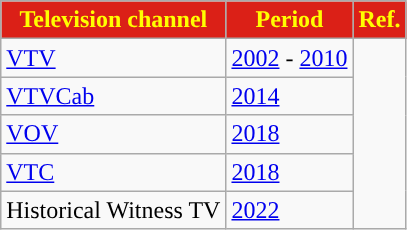<table class="wikitable" style="text-align: left">
<tr>
<th style="background-color:#DB2017; color:#FFFF00">Television channel</th>
<th style="background-color:#DB2017; color:#FFFF00">Period</th>
<th style="background-color:#DB2017; color:#FFFF00">Ref.</th>
</tr>
<tr>
<td><a href='#'>VTV</a></td>
<td><a href='#'>2002</a> - <a href='#'>2010</a></td>
</tr>
<tr>
<td><a href='#'>VTVCab</a></td>
<td><a href='#'>2014</a></td>
</tr>
<tr>
<td><a href='#'>VOV</a></td>
<td><a href='#'>2018</a></td>
</tr>
<tr>
<td><a href='#'>VTC</a></td>
<td><a href='#'>2018</a></td>
</tr>
<tr>
<td>Historical Witness TV</td>
<td><a href='#'>2022</a></td>
</tr>
</table>
